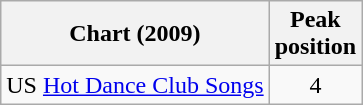<table class="wikitable sortable">
<tr>
<th>Chart (2009)</th>
<th>Peak<br>position</th>
</tr>
<tr>
<td>US <a href='#'>Hot Dance Club Songs</a></td>
<td style="text-align:center;">4</td>
</tr>
</table>
